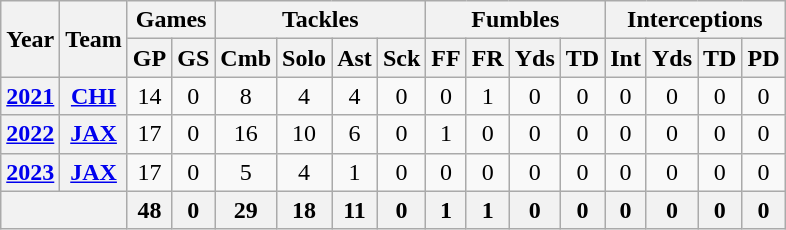<table class= "wikitable" style="text-align:center;">
<tr>
<th rowspan="2">Year</th>
<th rowspan="2">Team</th>
<th colspan="2">Games</th>
<th colspan="4">Tackles</th>
<th colspan="4">Fumbles</th>
<th colspan="4">Interceptions</th>
</tr>
<tr>
<th>GP</th>
<th>GS</th>
<th>Cmb</th>
<th>Solo</th>
<th>Ast</th>
<th>Sck</th>
<th>FF</th>
<th>FR</th>
<th>Yds</th>
<th>TD</th>
<th>Int</th>
<th>Yds</th>
<th>TD</th>
<th>PD</th>
</tr>
<tr>
<th><a href='#'>2021</a></th>
<th><a href='#'>CHI</a></th>
<td>14</td>
<td>0</td>
<td>8</td>
<td>4</td>
<td>4</td>
<td>0</td>
<td>0</td>
<td>1</td>
<td>0</td>
<td>0</td>
<td>0</td>
<td>0</td>
<td>0</td>
<td>0</td>
</tr>
<tr>
<th><a href='#'>2022</a></th>
<th><a href='#'>JAX</a></th>
<td>17</td>
<td>0</td>
<td>16</td>
<td>10</td>
<td>6</td>
<td>0</td>
<td>1</td>
<td>0</td>
<td>0</td>
<td>0</td>
<td>0</td>
<td>0</td>
<td>0</td>
<td>0</td>
</tr>
<tr>
<th><a href='#'>2023</a></th>
<th><a href='#'>JAX</a></th>
<td>17</td>
<td>0</td>
<td>5</td>
<td>4</td>
<td>1</td>
<td>0</td>
<td>0</td>
<td>0</td>
<td>0</td>
<td>0</td>
<td>0</td>
<td>0</td>
<td>0</td>
<td>0</td>
</tr>
<tr>
<th colspan="2"></th>
<th>48</th>
<th>0</th>
<th>29</th>
<th>18</th>
<th>11</th>
<th>0</th>
<th>1</th>
<th>1</th>
<th>0</th>
<th>0</th>
<th>0</th>
<th>0</th>
<th>0</th>
<th>0</th>
</tr>
</table>
